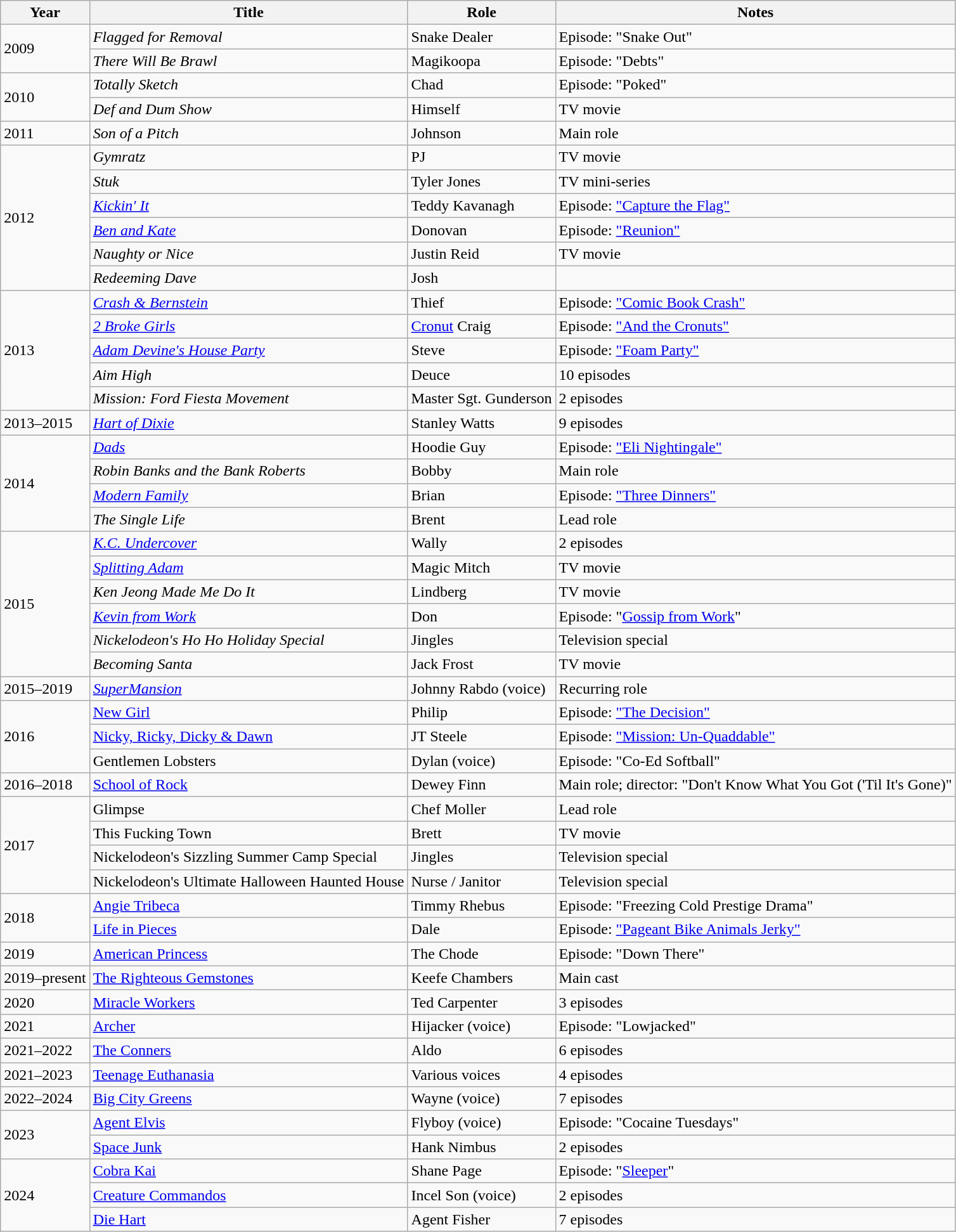<table class="wikitable sortable">
<tr>
<th>Year</th>
<th>Title</th>
<th>Role</th>
<th>Notes</th>
</tr>
<tr>
<td rowspan="2">2009</td>
<td><em>Flagged for Removal</em></td>
<td>Snake Dealer</td>
<td>Episode: "Snake Out"</td>
</tr>
<tr>
<td><em>There Will Be Brawl</em></td>
<td>Magikoopa</td>
<td>Episode: "Debts"</td>
</tr>
<tr>
<td rowspan="2">2010</td>
<td><em>Totally Sketch</em></td>
<td>Chad</td>
<td>Episode: "Poked"</td>
</tr>
<tr>
<td><em>Def and Dum Show</em></td>
<td>Himself</td>
<td>TV movie</td>
</tr>
<tr>
<td>2011</td>
<td><em>Son of a Pitch</em></td>
<td>Johnson</td>
<td>Main role</td>
</tr>
<tr>
<td rowspan="6">2012</td>
<td><em>Gymratz</em></td>
<td>PJ</td>
<td>TV movie</td>
</tr>
<tr>
<td><em>Stuk</em></td>
<td>Tyler Jones</td>
<td>TV mini-series</td>
</tr>
<tr>
<td><em><a href='#'>Kickin' It</a></em></td>
<td>Teddy Kavanagh</td>
<td>Episode: <a href='#'>"Capture the Flag"</a></td>
</tr>
<tr>
<td><em><a href='#'>Ben and Kate</a></em></td>
<td>Donovan</td>
<td>Episode: <a href='#'>"Reunion"</a></td>
</tr>
<tr>
<td><em>Naughty or Nice</em></td>
<td>Justin Reid</td>
<td>TV movie</td>
</tr>
<tr>
<td><em>Redeeming Dave</em></td>
<td>Josh</td>
<td></td>
</tr>
<tr>
<td rowspan="5">2013</td>
<td><em><a href='#'>Crash & Bernstein</a></em></td>
<td>Thief</td>
<td>Episode: <a href='#'>"Comic Book Crash"</a></td>
</tr>
<tr>
<td><em><a href='#'>2 Broke Girls</a></em></td>
<td><a href='#'>Cronut</a> Craig</td>
<td>Episode: <a href='#'>"And the Cronuts"</a></td>
</tr>
<tr>
<td><em><a href='#'>Adam Devine's House Party</a></em></td>
<td>Steve</td>
<td>Episode: <a href='#'>"Foam Party"</a></td>
</tr>
<tr>
<td><em>Aim High</em></td>
<td>Deuce</td>
<td>10 episodes</td>
</tr>
<tr>
<td><em>Mission: Ford Fiesta Movement</em></td>
<td>Master Sgt. Gunderson</td>
<td>2 episodes</td>
</tr>
<tr>
<td>2013–2015</td>
<td><em><a href='#'>Hart of Dixie</a></em></td>
<td>Stanley Watts</td>
<td>9 episodes</td>
</tr>
<tr>
<td rowspan="4">2014</td>
<td><em><a href='#'>Dads</a></em></td>
<td>Hoodie Guy</td>
<td>Episode: <a href='#'>"Eli Nightingale"</a></td>
</tr>
<tr>
<td><em>Robin Banks and the Bank Roberts</em></td>
<td>Bobby</td>
<td>Main role</td>
</tr>
<tr>
<td><em><a href='#'>Modern Family</a></em></td>
<td>Brian</td>
<td>Episode: <a href='#'>"Three Dinners"</a></td>
</tr>
<tr>
<td><em>The Single Life</em></td>
<td>Brent</td>
<td>Lead role</td>
</tr>
<tr>
<td rowspan="6">2015</td>
<td><em><a href='#'>K.C. Undercover</a></em></td>
<td>Wally</td>
<td>2 episodes</td>
</tr>
<tr>
<td><em><a href='#'>Splitting Adam</a></em></td>
<td>Magic Mitch</td>
<td>TV movie</td>
</tr>
<tr>
<td><em>Ken Jeong Made Me Do It</em></td>
<td>Lindberg</td>
<td>TV movie</td>
</tr>
<tr>
<td><em><a href='#'>Kevin from Work</a></em></td>
<td>Don</td>
<td>Episode: "<a href='#'>Gossip from Work</a>"</td>
</tr>
<tr>
<td><em>Nickelodeon's Ho Ho Holiday Special</em></td>
<td>Jingles</td>
<td>Television special</td>
</tr>
<tr>
<td><em>Becoming Santa</em></td>
<td>Jack Frost</td>
<td>TV movie</td>
</tr>
<tr>
<td>2015–2019</td>
<td><em><a href='#'>SuperMansion</a></td>
<td>Johnny Rabdo (voice)</td>
<td>Recurring role</td>
</tr>
<tr>
<td rowspan="3">2016</td>
<td></em><a href='#'>New Girl</a><em></td>
<td>Philip</td>
<td>Episode: <a href='#'>"The Decision"</a></td>
</tr>
<tr>
<td></em><a href='#'>Nicky, Ricky, Dicky & Dawn</a><em></td>
<td>JT Steele</td>
<td>Episode: <a href='#'>"Mission: Un-Quaddable"</a></td>
</tr>
<tr>
<td></em>Gentlemen Lobsters<em></td>
<td>Dylan (voice)</td>
<td>Episode: "Co-Ed Softball"</td>
</tr>
<tr>
<td>2016–2018</td>
<td></em><a href='#'>School of Rock</a><em></td>
<td>Dewey Finn</td>
<td>Main role; director: "Don't Know What You Got ('Til It's Gone)"</td>
</tr>
<tr>
<td rowspan="4">2017</td>
<td></em>Glimpse<em></td>
<td>Chef Moller</td>
<td>Lead role</td>
</tr>
<tr>
<td></em>This Fucking Town<em></td>
<td>Brett</td>
<td>TV movie</td>
</tr>
<tr>
<td></em>Nickelodeon's Sizzling Summer Camp Special<em></td>
<td>Jingles</td>
<td>Television special</td>
</tr>
<tr>
<td></em>Nickelodeon's Ultimate Halloween Haunted House<em></td>
<td>Nurse / Janitor</td>
<td>Television special</td>
</tr>
<tr>
<td rowspan="2">2018</td>
<td></em><a href='#'>Angie Tribeca</a><em></td>
<td>Timmy Rhebus</td>
<td>Episode: "Freezing Cold Prestige Drama"</td>
</tr>
<tr>
<td></em><a href='#'>Life in Pieces</a><em></td>
<td>Dale</td>
<td>Episode: <a href='#'>"Pageant Bike Animals Jerky"</a></td>
</tr>
<tr>
<td>2019</td>
<td></em><a href='#'>American Princess</a><em></td>
<td>The Chode</td>
<td>Episode: "Down There"</td>
</tr>
<tr>
<td>2019–present</td>
<td></em><a href='#'>The Righteous Gemstones</a><em></td>
<td>Keefe Chambers</td>
<td>Main cast</td>
</tr>
<tr>
<td>2020</td>
<td></em><a href='#'>Miracle Workers</a><em></td>
<td>Ted Carpenter</td>
<td>3 episodes</td>
</tr>
<tr>
<td>2021</td>
<td></em><a href='#'>Archer</a><em></td>
<td>Hijacker (voice)</td>
<td>Episode: "Lowjacked"</td>
</tr>
<tr>
<td>2021–2022</td>
<td></em><a href='#'>The Conners</a><em></td>
<td>Aldo</td>
<td>6 episodes</td>
</tr>
<tr>
<td>2021–2023</td>
<td></em><a href='#'>Teenage Euthanasia</a><em></td>
<td>Various voices</td>
<td>4 episodes</td>
</tr>
<tr>
<td>2022–2024</td>
<td></em><a href='#'>Big City Greens</a><em></td>
<td>Wayne (voice)</td>
<td>7 episodes</td>
</tr>
<tr>
<td rowspan="2">2023</td>
<td></em><a href='#'>Agent Elvis</a><em></td>
<td>Flyboy (voice)</td>
<td>Episode: "Cocaine Tuesdays"</td>
</tr>
<tr>
<td></em><a href='#'>Space Junk</a><em></td>
<td>Hank Nimbus</td>
<td>2 episodes</td>
</tr>
<tr>
<td rowspan="3">2024</td>
<td></em><a href='#'>Cobra Kai</a><em></td>
<td>Shane Page</td>
<td>Episode: "<a href='#'>Sleeper</a>"</td>
</tr>
<tr>
<td></em><a href='#'>Creature Commandos</a><em></td>
<td>Incel Son (voice)</td>
<td>2 episodes</td>
</tr>
<tr>
<td></em><a href='#'>Die Hart</a><em></td>
<td>Agent Fisher</td>
<td>7 episodes</td>
</tr>
</table>
